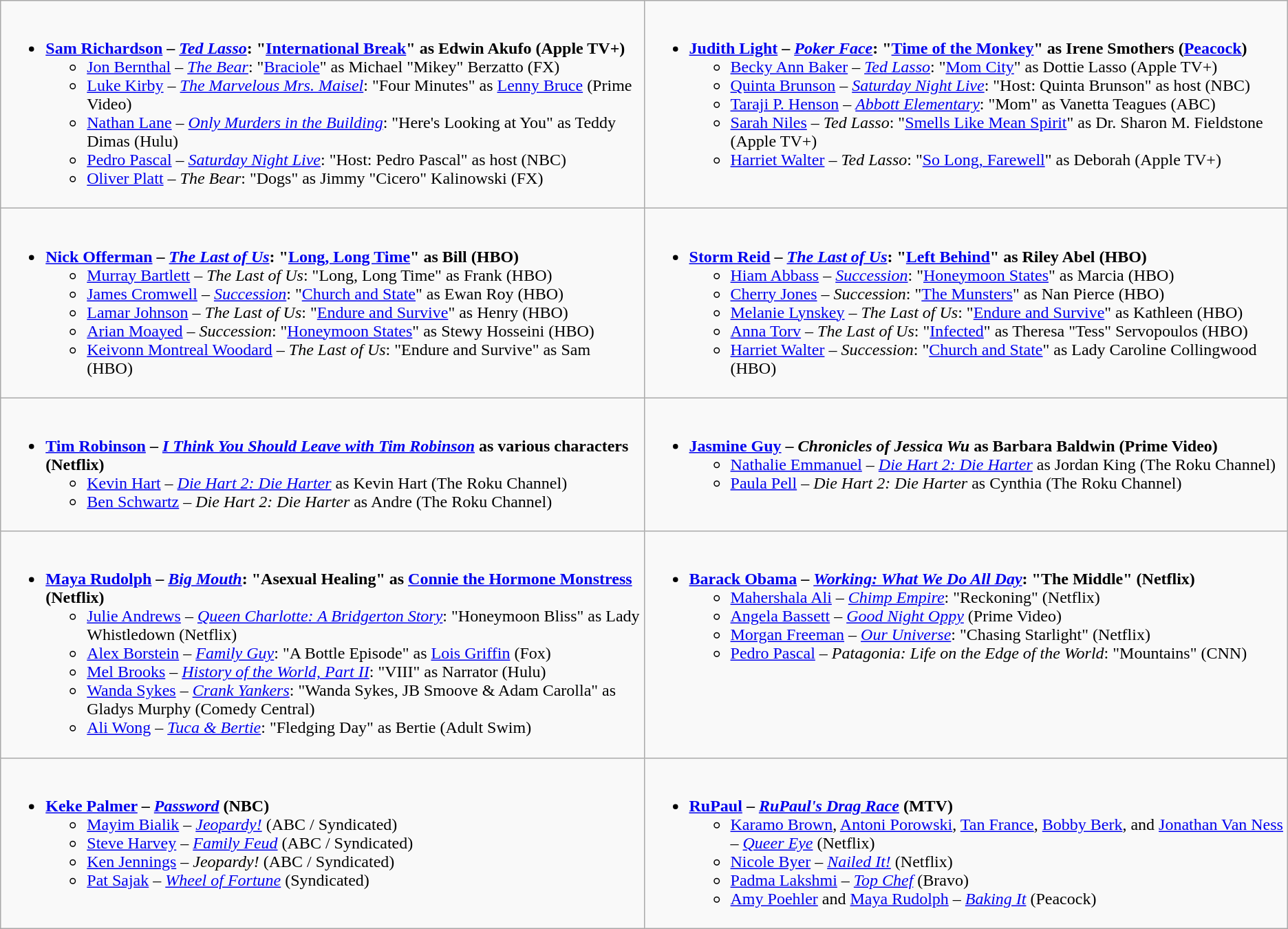<table class="wikitable">
<tr>
<td style="vertical-align:top;" width="50%"><br><ul><li><strong><a href='#'>Sam Richardson</a> – <em><a href='#'>Ted Lasso</a></em>: "<a href='#'>International Break</a>" as Edwin Akufo (Apple TV+)</strong><ul><li><a href='#'>Jon Bernthal</a> – <em><a href='#'>The Bear</a></em>: "<a href='#'>Braciole</a>" as Michael "Mikey" Berzatto (FX)</li><li><a href='#'>Luke Kirby</a> – <em><a href='#'>The Marvelous Mrs. Maisel</a></em>: "Four Minutes" as <a href='#'>Lenny Bruce</a> (Prime Video)</li><li><a href='#'>Nathan Lane</a> – <em><a href='#'>Only Murders in the Building</a></em>: "Here's Looking at You" as Teddy Dimas (Hulu)</li><li><a href='#'>Pedro Pascal</a> – <em><a href='#'>Saturday Night Live</a></em>: "Host: Pedro Pascal" as host (NBC)</li><li><a href='#'>Oliver Platt</a> – <em>The Bear</em>: "Dogs" as Jimmy "Cicero" Kalinowski (FX)</li></ul></li></ul></td>
<td style="vertical-align:top;" width="50%"><br><ul><li><strong><a href='#'>Judith Light</a> – <em><a href='#'>Poker Face</a></em>: "<a href='#'>Time of the Monkey</a>" as Irene Smothers (<a href='#'>Peacock</a>)</strong><ul><li><a href='#'>Becky Ann Baker</a> – <em><a href='#'>Ted Lasso</a></em>: "<a href='#'>Mom City</a>" as Dottie Lasso (Apple TV+)</li><li><a href='#'>Quinta Brunson</a> – <em><a href='#'>Saturday Night Live</a></em>: "Host: Quinta Brunson" as host (NBC)</li><li><a href='#'>Taraji P. Henson</a> – <em><a href='#'>Abbott Elementary</a></em>: "Mom" as Vanetta Teagues (ABC)</li><li><a href='#'>Sarah Niles</a> – <em>Ted Lasso</em>: "<a href='#'>Smells Like Mean Spirit</a>" as Dr. Sharon M. Fieldstone (Apple TV+)</li><li><a href='#'>Harriet Walter</a> – <em>Ted Lasso</em>: "<a href='#'>So Long, Farewell</a>" as Deborah (Apple TV+)</li></ul></li></ul></td>
</tr>
<tr>
<td style="vertical-align:top;" width="50%"><br><ul><li><strong><a href='#'>Nick Offerman</a> – <em><a href='#'>The Last of Us</a></em>: "<a href='#'>Long, Long Time</a>" as Bill (HBO)</strong><ul><li><a href='#'>Murray Bartlett</a> – <em>The Last of Us</em>: "Long, Long Time" as Frank (HBO)</li><li><a href='#'>James Cromwell</a> – <em><a href='#'>Succession</a></em>: "<a href='#'>Church and State</a>" as Ewan Roy (HBO)</li><li><a href='#'>Lamar Johnson</a> – <em>The Last of Us</em>: "<a href='#'>Endure and Survive</a>" as Henry (HBO)</li><li><a href='#'>Arian Moayed</a> – <em>Succession</em>: "<a href='#'>Honeymoon States</a>" as Stewy Hosseini (HBO)</li><li><a href='#'>Keivonn Montreal Woodard</a> – <em>The Last of Us</em>: "Endure and Survive" as Sam (HBO)</li></ul></li></ul></td>
<td style="vertical-align:top;" width="50%"><br><ul><li><strong><a href='#'>Storm Reid</a> – <em><a href='#'>The Last of Us</a></em>: "<a href='#'>Left Behind</a>" as Riley Abel (HBO)</strong><ul><li><a href='#'>Hiam Abbass</a> – <em><a href='#'>Succession</a></em>: "<a href='#'>Honeymoon States</a>" as Marcia (HBO)</li><li><a href='#'>Cherry Jones</a> – <em>Succession</em>: "<a href='#'>The Munsters</a>" as Nan Pierce (HBO)</li><li><a href='#'>Melanie Lynskey</a> – <em>The Last of Us</em>: "<a href='#'>Endure and Survive</a>" as Kathleen (HBO)</li><li><a href='#'>Anna Torv</a> – <em>The Last of Us</em>: "<a href='#'>Infected</a>" as Theresa "Tess" Servopoulos (HBO)</li><li><a href='#'>Harriet Walter</a> – <em>Succession</em>: "<a href='#'>Church and State</a>" as Lady Caroline Collingwood (HBO)</li></ul></li></ul></td>
</tr>
<tr>
<td style="vertical-align:top;" width="50%"><br><ul><li><strong><a href='#'>Tim Robinson</a> – <em><a href='#'>I Think You Should Leave with Tim Robinson</a></em> as various characters (Netflix)</strong><ul><li><a href='#'>Kevin Hart</a> – <em><a href='#'>Die Hart 2: Die Harter</a></em> as Kevin Hart (The Roku Channel)</li><li><a href='#'>Ben Schwartz</a> – <em>Die Hart 2: Die Harter</em> as Andre (The Roku Channel)</li></ul></li></ul></td>
<td style="vertical-align:top;" width="50%"><br><ul><li><strong><a href='#'>Jasmine Guy</a> – <em>Chronicles of Jessica Wu</em> as Barbara Baldwin (Prime Video)</strong><ul><li><a href='#'>Nathalie Emmanuel</a> – <em><a href='#'>Die Hart 2: Die Harter</a></em> as Jordan King (The Roku Channel)</li><li><a href='#'>Paula Pell</a> – <em>Die Hart 2: Die Harter</em> as Cynthia (The Roku Channel)</li></ul></li></ul></td>
</tr>
<tr>
<td style="vertical-align:top;" width="50%"><br><ul><li><strong><a href='#'>Maya Rudolph</a> – <em><a href='#'>Big Mouth</a></em>: "Asexual Healing" as <a href='#'>Connie the Hormone Monstress</a> (Netflix)</strong><ul><li><a href='#'>Julie Andrews</a> – <em><a href='#'>Queen Charlotte: A Bridgerton Story</a></em>: "Honeymoon Bliss" as Lady Whistledown (Netflix)</li><li><a href='#'>Alex Borstein</a> – <em><a href='#'>Family Guy</a></em>: "A Bottle Episode" as <a href='#'>Lois Griffin</a> (Fox)</li><li><a href='#'>Mel Brooks</a> – <em><a href='#'>History of the World, Part II</a></em>: "VIII" as Narrator (Hulu)</li><li><a href='#'>Wanda Sykes</a> – <em><a href='#'>Crank Yankers</a></em>: "Wanda Sykes, JB Smoove & Adam Carolla" as Gladys Murphy (Comedy Central)</li><li><a href='#'>Ali Wong</a> – <em><a href='#'>Tuca & Bertie</a></em>: "Fledging Day" as Bertie (Adult Swim)</li></ul></li></ul></td>
<td style="vertical-align:top;" width="50%"><br><ul><li><strong><a href='#'>Barack Obama</a> – <em><a href='#'>Working: What We Do All Day</a></em>: "The Middle" (Netflix)</strong><ul><li><a href='#'>Mahershala Ali</a> – <em><a href='#'>Chimp Empire</a></em>: "Reckoning" (Netflix)</li><li><a href='#'>Angela Bassett</a> – <em><a href='#'>Good Night Oppy</a></em> (Prime Video)</li><li><a href='#'>Morgan Freeman</a> – <em><a href='#'>Our Universe</a></em>: "Chasing Starlight" (Netflix)</li><li><a href='#'>Pedro Pascal</a> – <em>Patagonia: Life on the Edge of the World</em>: "Mountains" (CNN)</li></ul></li></ul></td>
</tr>
<tr>
<td style="vertical-align:top;" width="50%"><br><ul><li><strong><a href='#'>Keke Palmer</a> – <em><a href='#'>Password</a></em> (NBC)</strong><ul><li><a href='#'>Mayim Bialik</a> – <em><a href='#'>Jeopardy!</a></em> (ABC / Syndicated)</li><li><a href='#'>Steve Harvey</a> – <em><a href='#'>Family Feud</a></em> (ABC / Syndicated)</li><li><a href='#'>Ken Jennings</a> – <em>Jeopardy!</em> (ABC / Syndicated)</li><li><a href='#'>Pat Sajak</a> – <em><a href='#'>Wheel of Fortune</a></em> (Syndicated)</li></ul></li></ul></td>
<td style="vertical-align:top;" width="50%"><br><ul><li><strong><a href='#'>RuPaul</a> – <em><a href='#'>RuPaul's Drag Race</a></em> (MTV)</strong><ul><li><a href='#'>Karamo Brown</a>, <a href='#'>Antoni Porowski</a>, <a href='#'>Tan France</a>, <a href='#'>Bobby Berk</a>, and <a href='#'>Jonathan Van Ness</a> – <em><a href='#'>Queer Eye</a></em> (Netflix)</li><li><a href='#'>Nicole Byer</a> – <em><a href='#'>Nailed It!</a></em> (Netflix)</li><li><a href='#'>Padma Lakshmi</a> – <em><a href='#'>Top Chef</a></em> (Bravo)</li><li><a href='#'>Amy Poehler</a> and <a href='#'>Maya Rudolph</a> – <em><a href='#'>Baking It</a></em> (Peacock)</li></ul></li></ul></td>
</tr>
</table>
